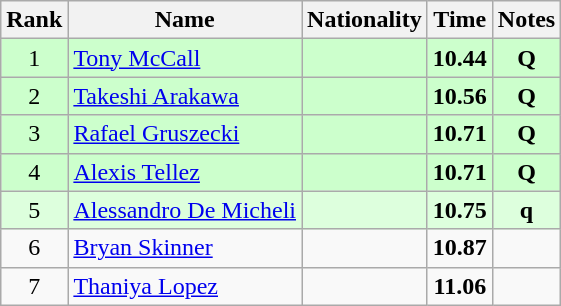<table class="wikitable sortable" style="text-align:center">
<tr>
<th>Rank</th>
<th>Name</th>
<th>Nationality</th>
<th>Time</th>
<th>Notes</th>
</tr>
<tr bgcolor=ccffcc>
<td>1</td>
<td align=left><a href='#'>Tony McCall</a></td>
<td align=left></td>
<td><strong>10.44</strong></td>
<td><strong>Q</strong></td>
</tr>
<tr bgcolor=ccffcc>
<td>2</td>
<td align=left><a href='#'>Takeshi Arakawa</a></td>
<td align=left></td>
<td><strong>10.56</strong></td>
<td><strong>Q</strong></td>
</tr>
<tr bgcolor=ccffcc>
<td>3</td>
<td align=left><a href='#'>Rafael Gruszecki</a></td>
<td align=left></td>
<td><strong>10.71</strong></td>
<td><strong>Q</strong></td>
</tr>
<tr bgcolor=ccffcc>
<td>4</td>
<td align=left><a href='#'>Alexis Tellez</a></td>
<td align=left></td>
<td><strong>10.71</strong></td>
<td><strong>Q</strong></td>
</tr>
<tr bgcolor=ddffdd>
<td>5</td>
<td align=left><a href='#'>Alessandro De Micheli</a></td>
<td align=left></td>
<td><strong>10.75</strong></td>
<td><strong>q</strong></td>
</tr>
<tr>
<td>6</td>
<td align=left><a href='#'>Bryan Skinner</a></td>
<td align=left></td>
<td><strong>10.87</strong></td>
<td></td>
</tr>
<tr>
<td>7</td>
<td align=left><a href='#'>Thaniya Lopez</a></td>
<td align=left></td>
<td><strong>11.06</strong></td>
<td></td>
</tr>
</table>
